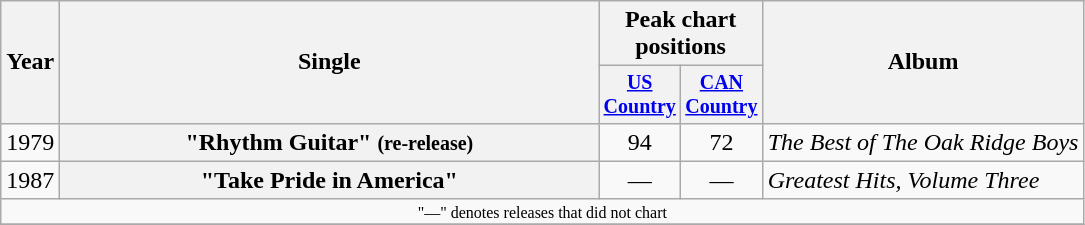<table class="wikitable plainrowheaders" style="text-align:center;">
<tr>
<th rowspan="2">Year</th>
<th rowspan="2" style="width:22em;">Single</th>
<th colspan="2">Peak chart<br>positions</th>
<th rowspan="2">Album</th>
</tr>
<tr style="font-size:smaller;">
<th width="45"><a href='#'>US Country</a><br></th>
<th width="45"><a href='#'>CAN Country</a><br></th>
</tr>
<tr>
<td>1979</td>
<th scope="row">"Rhythm Guitar" <small>(re-release)</small></th>
<td>94</td>
<td>72</td>
<td align="left"><em>The Best of The Oak Ridge Boys</em></td>
</tr>
<tr>
<td>1987</td>
<th scope="row">"Take Pride in America"</th>
<td>—</td>
<td>—</td>
<td align="left"><em>Greatest Hits, Volume Three</em></td>
</tr>
<tr>
<td colspan="10" style="font-size:8pt">"—" denotes releases that did not chart</td>
</tr>
<tr>
</tr>
</table>
